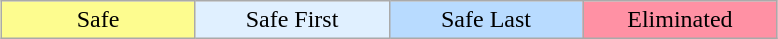<table class="wikitable" style="margin:1em auto; text-align:center;">
<tr>
<td bgcolor="#FDFC8F" width="15%">Safe</td>
<td bgcolor="E0F0FF" width="15%">Safe First</td>
<td bgcolor="B8DBFF" width="15%">Safe Last</td>
<td bgcolor="#FF91A4" width="15%">Eliminated</td>
</tr>
</table>
